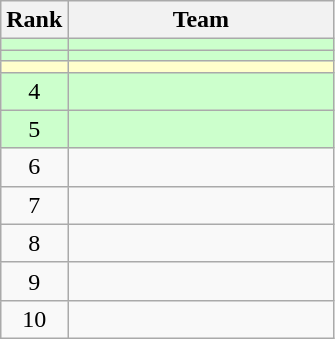<table class="wikitable">
<tr>
<th>Rank</th>
<th width=170>Team</th>
</tr>
<tr bgcolor=#ccffcc>
<td align=center></td>
<td></td>
</tr>
<tr bgcolor=#ccffcc>
<td align=center></td>
<td></td>
</tr>
<tr bgcolor=#ffffcc>
<td align=center></td>
<td></td>
</tr>
<tr bgcolor=#ccffcc>
<td align=center>4</td>
<td></td>
</tr>
<tr bgcolor=#ccffcc>
<td align=center>5</td>
<td></td>
</tr>
<tr>
<td align=center>6</td>
<td></td>
</tr>
<tr>
<td align=center>7</td>
<td></td>
</tr>
<tr>
<td align=center>8</td>
<td></td>
</tr>
<tr>
<td align=center>9</td>
<td></td>
</tr>
<tr>
<td align=center>10</td>
<td></td>
</tr>
</table>
